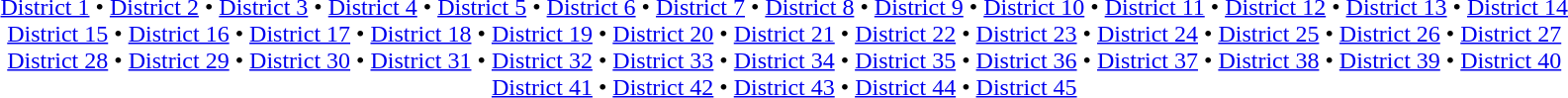<table id=toc class=toc summary=Contents>
<tr>
<td align=center><br><a href='#'>District 1</a> • <a href='#'>District 2</a> • <a href='#'>District 3</a> • <a href='#'>District 4</a> • <a href='#'>District 5</a> • <a href='#'>District 6</a> • <a href='#'>District 7</a> • <a href='#'>District 8</a> • <a href='#'>District 9</a> • <a href='#'>District 10</a> • <a href='#'>District 11</a> • <a href='#'>District 12</a> • <a href='#'>District 13</a> • <a href='#'>District 14</a><br><a href='#'>District 15</a> • <a href='#'>District 16</a> • <a href='#'>District 17</a> • <a href='#'>District 18</a> • <a href='#'>District 19</a> • <a href='#'>District 20</a> • <a href='#'>District 21</a> • <a href='#'>District 22</a> • <a href='#'>District 23</a> • <a href='#'>District 24</a> • <a href='#'>District 25</a> • <a href='#'>District 26</a> • <a href='#'>District 27</a><br><a href='#'>District 28</a> • <a href='#'>District 29</a> • <a href='#'>District 30</a> • <a href='#'>District 31</a> • <a href='#'>District 32</a> • <a href='#'>District 33</a> • <a href='#'>District 34</a> • <a href='#'>District 35</a> • <a href='#'>District 36</a> • <a href='#'>District 37</a> • <a href='#'>District 38</a> • <a href='#'>District 39</a> • <a href='#'>District 40</a><br><a href='#'>District 41</a> • <a href='#'>District 42</a> • <a href='#'>District 43</a> • <a href='#'>District 44</a> • <a href='#'>District 45</a> </td>
</tr>
</table>
